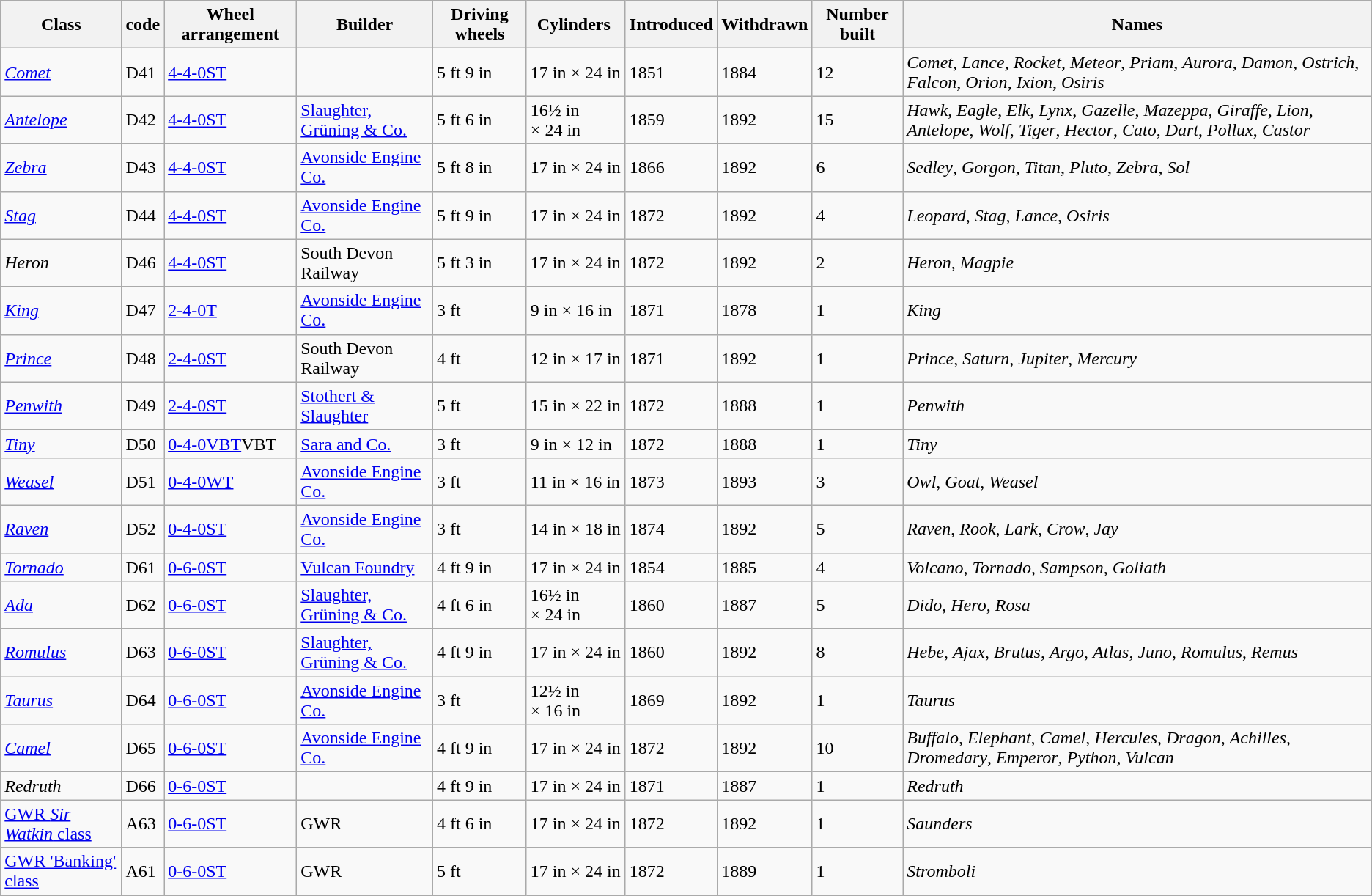<table class="wikitable sortable">
<tr>
<th>Class</th>
<th>code</th>
<th>Wheel arrangement</th>
<th>Builder</th>
<th>Driving wheels</th>
<th>Cylinders </th>
<th>Introduced</th>
<th>Withdrawn</th>
<th>Number built</th>
<th>Names</th>
</tr>
<tr>
<td><em><a href='#'>Comet</a></em></td>
<td>D41</td>
<td><a href='#'>4-4-0ST</a></td>
<td></td>
<td>5 ft 9 in</td>
<td>17 in × 24 in</td>
<td>1851</td>
<td>1884</td>
<td>12</td>
<td><em>Comet</em>, <em>Lance</em>, <em>Rocket</em>, <em>Meteor</em>, <em>Priam</em>, <em>Aurora</em>, <em>Damon</em>, <em>Ostrich</em>, <em>Falcon</em>, <em>Orion</em>, <em>Ixion</em>, <em>Osiris</em></td>
</tr>
<tr>
<td><em><a href='#'>Antelope</a></em></td>
<td>D42</td>
<td><a href='#'>4-4-0ST</a></td>
<td><a href='#'>Slaughter, Grüning & Co.</a></td>
<td>5 ft 6 in</td>
<td>16½ in × 24 in</td>
<td>1859</td>
<td>1892</td>
<td>15</td>
<td><em>Hawk</em>, <em>Eagle</em>, <em>Elk</em>, <em>Lynx</em>, <em>Gazelle</em>, <em>Mazeppa</em>, <em>Giraffe</em>, <em>Lion</em>, <em>Antelope</em>, <em>Wolf</em>, <em>Tiger</em>, <em>Hector</em>, <em>Cato</em>, <em>Dart</em>, <em>Pollux</em>, <em>Castor</em></td>
</tr>
<tr>
<td><em><a href='#'>Zebra</a></em></td>
<td>D43</td>
<td><a href='#'>4-4-0ST</a></td>
<td><a href='#'>Avonside Engine Co.</a></td>
<td>5 ft 8 in</td>
<td>17 in × 24 in</td>
<td>1866</td>
<td>1892</td>
<td>6</td>
<td><em>Sedley</em>, <em>Gorgon</em>, <em>Titan</em>, <em>Pluto</em>, <em>Zebra</em>, <em>Sol</em></td>
</tr>
<tr>
<td><em><a href='#'>Stag</a></em></td>
<td>D44</td>
<td><a href='#'>4-4-0ST</a></td>
<td><a href='#'>Avonside Engine Co.</a></td>
<td>5 ft 9 in</td>
<td>17 in × 24 in</td>
<td>1872</td>
<td>1892</td>
<td>4</td>
<td><em>Leopard</em>, <em>Stag</em>, <em>Lance</em>, <em>Osiris</em></td>
</tr>
<tr>
<td><em>Heron</em></td>
<td>D46</td>
<td><a href='#'>4-4-0ST</a></td>
<td>South Devon Railway</td>
<td>5 ft 3 in</td>
<td>17 in × 24 in</td>
<td>1872</td>
<td>1892</td>
<td>2</td>
<td> <em>Heron</em>, <em>Magpie</em></td>
</tr>
<tr>
<td><em><a href='#'>King</a></em></td>
<td>D47</td>
<td><a href='#'>2-4-0T</a></td>
<td><a href='#'>Avonside Engine Co.</a></td>
<td>3 ft</td>
<td>9 in × 16 in</td>
<td>1871</td>
<td>1878</td>
<td>1</td>
<td><em>King</em></td>
</tr>
<tr>
<td><em><a href='#'>Prince</a></em></td>
<td>D48</td>
<td><a href='#'>2-4-0ST</a></td>
<td>South Devon Railway</td>
<td>4 ft</td>
<td>12 in × 17 in</td>
<td>1871</td>
<td>1892</td>
<td>1</td>
<td><em>Prince</em>, <em>Saturn</em>, <em>Jupiter</em>, <em>Mercury</em></td>
</tr>
<tr>
<td><em><a href='#'>Penwith</a></em></td>
<td>D49</td>
<td><a href='#'>2-4-0ST</a></td>
<td><a href='#'>Stothert & Slaughter</a></td>
<td>5 ft</td>
<td>15 in × 22 in</td>
<td>1872</td>
<td>1888</td>
<td>1</td>
<td><em>Penwith</em></td>
</tr>
<tr>
<td><em><a href='#'>Tiny</a></em></td>
<td>D50</td>
<td><a href='#'>0-4-0VBT</a>VBT</td>
<td><a href='#'>Sara and Co.</a></td>
<td>3 ft</td>
<td>9 in × 12 in</td>
<td>1872</td>
<td>1888</td>
<td>1</td>
<td> <em>Tiny</em></td>
</tr>
<tr>
<td><em><a href='#'>Weasel</a></em></td>
<td>D51</td>
<td><a href='#'>0-4-0WT</a></td>
<td><a href='#'>Avonside Engine Co.</a></td>
<td>3 ft</td>
<td>11 in × 16 in</td>
<td>1873</td>
<td>1893</td>
<td>3</td>
<td><em>Owl</em>, <em>Goat</em>, <em>Weasel</em></td>
</tr>
<tr>
<td><em><a href='#'>Raven</a></em></td>
<td>D52</td>
<td><a href='#'>0-4-0ST</a></td>
<td><a href='#'>Avonside Engine Co.</a></td>
<td>3 ft</td>
<td>14 in × 18 in</td>
<td>1874</td>
<td>1892</td>
<td>5</td>
<td><em>Raven</em>, <em>Rook</em>, <em>Lark</em>, <em>Crow</em>, <em>Jay</em></td>
</tr>
<tr>
<td><em><a href='#'>Tornado</a></em></td>
<td>D61</td>
<td><a href='#'>0-6-0ST</a></td>
<td><a href='#'>Vulcan Foundry</a></td>
<td>4 ft 9 in</td>
<td>17 in × 24 in</td>
<td>1854</td>
<td>1885</td>
<td>4</td>
<td><em>Volcano</em>, <em>Tornado</em>, <em>Sampson</em>, <em>Goliath</em></td>
</tr>
<tr>
<td><em><a href='#'>Ada</a></em></td>
<td>D62</td>
<td><a href='#'>0-6-0ST</a></td>
<td><a href='#'>Slaughter, Grüning & Co.</a></td>
<td>4 ft 6 in</td>
<td>16½ in × 24 in</td>
<td>1860</td>
<td>1887</td>
<td>5 </td>
<td><em>Dido</em>, <em>Hero</em>, <em>Rosa</em></td>
</tr>
<tr>
<td><em><a href='#'>Romulus</a></em></td>
<td>D63</td>
<td><a href='#'>0-6-0ST</a></td>
<td><a href='#'>Slaughter, Grüning & Co.</a></td>
<td>4 ft 9 in</td>
<td>17 in × 24 in</td>
<td>1860</td>
<td>1892</td>
<td>8</td>
<td> <em>Hebe</em>, <em>Ajax</em>, <em>Brutus</em>, <em>Argo</em>, <em>Atlas</em>, <em>Juno</em>, <em>Romulus</em>, <em>Remus</em></td>
</tr>
<tr>
<td><em><a href='#'>Taurus</a></em></td>
<td>D64</td>
<td><a href='#'>0-6-0ST</a></td>
<td><a href='#'>Avonside Engine Co.</a></td>
<td>3 ft</td>
<td>12½ in × 16 in</td>
<td>1869</td>
<td>1892</td>
<td>1</td>
<td><em>Taurus</em></td>
</tr>
<tr>
<td><em><a href='#'>Camel</a></em></td>
<td>D65</td>
<td><a href='#'>0-6-0ST</a></td>
<td><a href='#'>Avonside Engine Co.</a></td>
<td>4 ft 9 in</td>
<td>17 in × 24 in</td>
<td>1872</td>
<td>1892</td>
<td>10</td>
<td><em>Buffalo</em>, <em>Elephant</em>, <em>Camel</em>, <em>Hercules</em>, <em>Dragon</em>, <em>Achilles</em>, <em>Dromedary</em>, <em>Emperor</em>, <em>Python</em>, <em>Vulcan</em></td>
</tr>
<tr>
<td><em>Redruth</em></td>
<td>D66</td>
<td><a href='#'>0-6-0ST</a></td>
<td></td>
<td>4 ft 9 in</td>
<td>17 in × 24 in</td>
<td>1871</td>
<td>1887</td>
<td>1</td>
<td><em>Redruth</em></td>
</tr>
<tr>
<td><a href='#'>GWR <em>Sir Watkin</em> class</a></td>
<td>A63</td>
<td><a href='#'>0-6-0ST</a></td>
<td>GWR</td>
<td>4 ft 6 in</td>
<td>17 in × 24 in</td>
<td>1872</td>
<td>1892</td>
<td>1</td>
<td><em>Saunders</em></td>
</tr>
<tr>
<td><a href='#'>GWR 'Banking' class</a></td>
<td>A61</td>
<td><a href='#'>0-6-0ST</a></td>
<td>GWR</td>
<td>5 ft</td>
<td>17 in × 24 in</td>
<td>1872</td>
<td>1889</td>
<td>1</td>
<td><em>Stromboli</em></td>
</tr>
</table>
